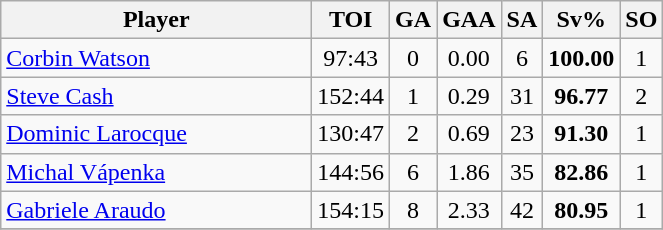<table class="wikitable sortable" style="text-align:center;">
<tr>
<th style="width:200px;">Player</th>
<th>TOI</th>
<th>GA</th>
<th>GAA</th>
<th>SA</th>
<th>Sv%</th>
<th>SO</th>
</tr>
<tr>
<td style="text-align:left;"> <a href='#'>Corbin Watson</a></td>
<td>97:43</td>
<td>0</td>
<td>0.00</td>
<td>6</td>
<td><strong>100.00</strong></td>
<td>1</td>
</tr>
<tr>
<td style="text-align:left;"> <a href='#'>Steve Cash</a></td>
<td>152:44</td>
<td>1</td>
<td>0.29</td>
<td>31</td>
<td><strong>96.77</strong></td>
<td>2</td>
</tr>
<tr>
<td style="text-align:left;"> <a href='#'>Dominic Larocque</a></td>
<td>130:47</td>
<td>2</td>
<td>0.69</td>
<td>23</td>
<td><strong>91.30</strong></td>
<td>1</td>
</tr>
<tr>
<td style="text-align:left;"> <a href='#'>Michal Vápenka</a></td>
<td>144:56</td>
<td>6</td>
<td>1.86</td>
<td>35</td>
<td><strong>82.86</strong></td>
<td>1</td>
</tr>
<tr>
<td style="text-align:left;"> <a href='#'>Gabriele Araudo</a></td>
<td>154:15</td>
<td>8</td>
<td>2.33</td>
<td>42</td>
<td><strong>80.95</strong></td>
<td>1</td>
</tr>
<tr>
</tr>
</table>
